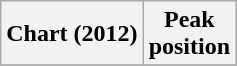<table class="wikitable sortable">
<tr>
<th>Chart (2012)</th>
<th>Peak<br>position</th>
</tr>
<tr>
</tr>
</table>
